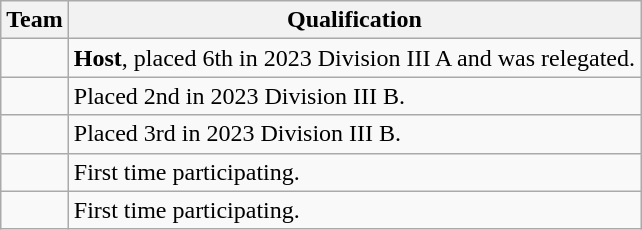<table class="wikitable">
<tr>
<th>Team</th>
<th>Qualification</th>
</tr>
<tr>
<td></td>
<td><strong>Host</strong>, placed 6th in 2023 Division III A and was relegated.</td>
</tr>
<tr>
<td></td>
<td>Placed 2nd in 2023 Division III B.</td>
</tr>
<tr>
<td></td>
<td>Placed 3rd in 2023 Division III B.</td>
</tr>
<tr>
<td></td>
<td>First time participating.</td>
</tr>
<tr>
<td></td>
<td>First time participating.</td>
</tr>
</table>
